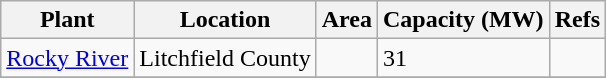<table class="wikitable sortable">
<tr>
<th>Plant</th>
<th>Location</th>
<th data-sort-type="number">Area</th>
<th data-sort-type="number">Capacity (MW)</th>
<th>Refs</th>
</tr>
<tr>
<td><a href='#'>Rocky River</a></td>
<td>Litchfield County</td>
<td></td>
<td>31</td>
<td></td>
</tr>
<tr>
</tr>
</table>
